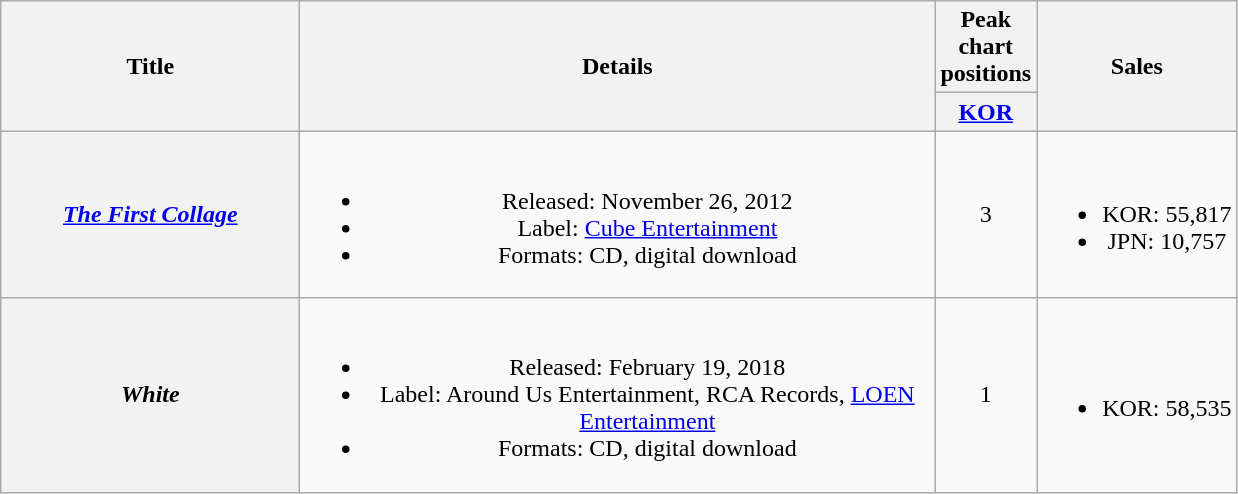<table class="wikitable plainrowheaders" style="text-align:center;">
<tr>
<th rowspan="2" style="width:12em;">Title</th>
<th rowspan="2" style="width:26em;">Details</th>
<th>Peak chart positions</th>
<th rowspan="2">Sales <br></th>
</tr>
<tr>
<th width="30"><a href='#'>KOR</a><br></th>
</tr>
<tr>
<th scope="row"><em><a href='#'>The First Collage</a></em></th>
<td><br><ul><li>Released: November 26, 2012</li><li>Label: <a href='#'>Cube Entertainment</a></li><li>Formats: CD, digital download</li></ul></td>
<td>3</td>
<td><br><ul><li>KOR: 55,817</li><li>JPN: 10,757</li></ul></td>
</tr>
<tr>
<th scope="row"><em>White</em></th>
<td><br><ul><li>Released: February 19, 2018</li><li>Label: Around Us Entertainment, RCA Records, <a href='#'>LOEN Entertainment</a></li><li>Formats: CD, digital download</li></ul></td>
<td>1</td>
<td><br><ul><li>KOR: 58,535</li></ul></td>
</tr>
</table>
